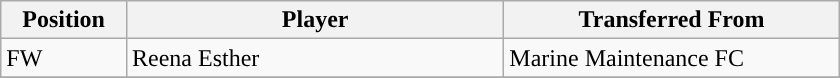<table class="wikitable sortable" style="width:35em; text-align:center; font-size:100%; text-align:left;">
<tr>
<th style="width:15%;">Position</th>
<th style="width:45%;">Player</th>
<th style="width:40%;">Transferred From</th>
</tr>
<tr>
<td>FW</td>
<td> Reena Esther</td>
<td> Marine Maintenance FC</td>
</tr>
<tr>
</tr>
</table>
